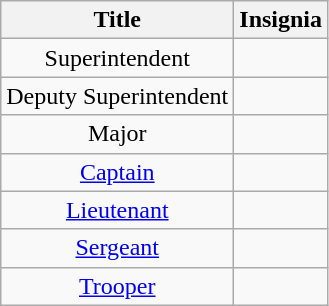<table class="wikitable" style="text-align:center;">
<tr>
<th>Title</th>
<th>Insignia</th>
</tr>
<tr>
<td>Superintendent</td>
<td></td>
</tr>
<tr>
<td>Deputy Superintendent</td>
<td></td>
</tr>
<tr>
<td>Major</td>
<td></td>
</tr>
<tr>
<td><a href='#'>Captain</a></td>
<td></td>
</tr>
<tr>
<td><a href='#'>Lieutenant</a></td>
<td></td>
</tr>
<tr>
<td><a href='#'>Sergeant</a></td>
<td></td>
</tr>
<tr>
<td><a href='#'>Trooper</a></td>
<td></td>
</tr>
</table>
